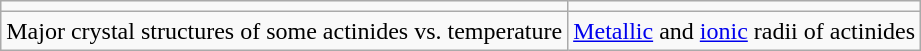<table class="wikitable" style ="text-align: center">
<tr>
<td></td>
<td></td>
</tr>
<tr>
<td>Major crystal structures of some actinides vs. temperature</td>
<td><a href='#'>Metallic</a> and <a href='#'>ionic</a> radii of actinides</td>
</tr>
</table>
